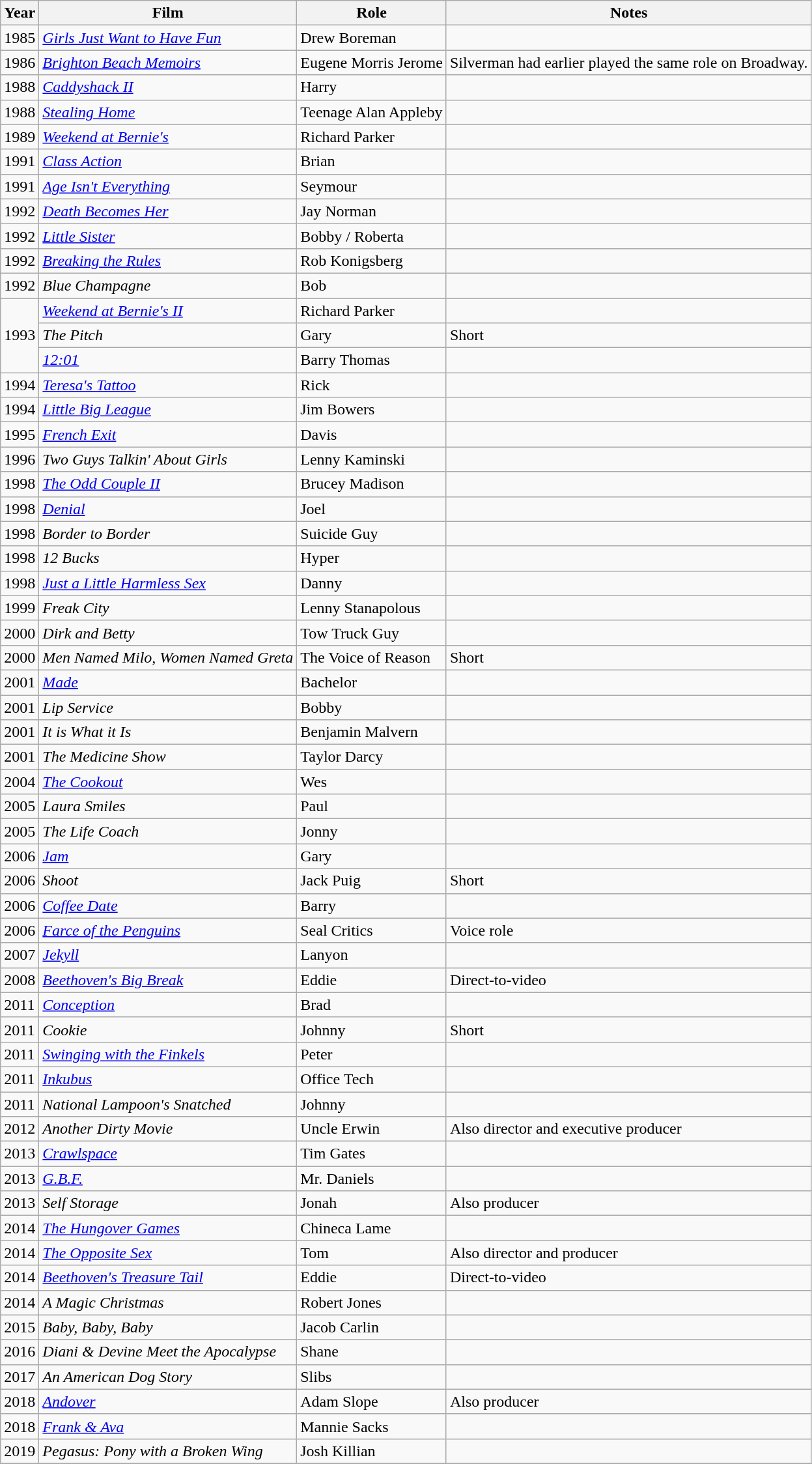<table class="wikitable">
<tr>
<th>Year</th>
<th>Film</th>
<th>Role</th>
<th>Notes</th>
</tr>
<tr>
<td>1985</td>
<td><em><a href='#'>Girls Just Want to Have Fun</a></em></td>
<td>Drew Boreman</td>
<td></td>
</tr>
<tr>
<td>1986</td>
<td><em><a href='#'>Brighton Beach Memoirs</a></em></td>
<td>Eugene Morris Jerome</td>
<td>Silverman had earlier played the same role on Broadway.</td>
</tr>
<tr>
<td>1988</td>
<td><em><a href='#'>Caddyshack II</a></em></td>
<td>Harry</td>
<td></td>
</tr>
<tr>
<td>1988</td>
<td><em><a href='#'>Stealing Home</a></em></td>
<td>Teenage Alan Appleby</td>
<td></td>
</tr>
<tr>
<td>1989</td>
<td><em><a href='#'>Weekend at Bernie's</a></em></td>
<td>Richard Parker</td>
<td></td>
</tr>
<tr>
<td>1991</td>
<td><em><a href='#'>Class Action</a></em></td>
<td>Brian</td>
<td></td>
</tr>
<tr>
<td>1991</td>
<td><em><a href='#'>Age Isn't Everything</a></em></td>
<td>Seymour</td>
<td></td>
</tr>
<tr>
<td>1992</td>
<td><em><a href='#'>Death Becomes Her</a></em></td>
<td>Jay Norman</td>
<td></td>
</tr>
<tr>
<td>1992</td>
<td><em><a href='#'>Little Sister</a></em></td>
<td>Bobby / Roberta</td>
<td></td>
</tr>
<tr>
<td>1992</td>
<td><em><a href='#'>Breaking the Rules</a></em></td>
<td>Rob Konigsberg</td>
<td></td>
</tr>
<tr>
<td>1992</td>
<td><em>Blue Champagne</em></td>
<td>Bob</td>
<td></td>
</tr>
<tr>
<td rowspan="3">1993</td>
<td><em><a href='#'>Weekend at Bernie's II</a></em></td>
<td>Richard Parker</td>
<td></td>
</tr>
<tr>
<td><em>The Pitch</em></td>
<td>Gary</td>
<td>Short</td>
</tr>
<tr>
<td><em><a href='#'>12:01</a></em></td>
<td>Barry Thomas</td>
</tr>
<tr>
<td>1994</td>
<td><em><a href='#'>Teresa's Tattoo</a></em></td>
<td>Rick</td>
<td></td>
</tr>
<tr>
<td>1994</td>
<td><em><a href='#'>Little Big League</a></em></td>
<td>Jim Bowers</td>
<td></td>
</tr>
<tr>
<td>1995</td>
<td><em><a href='#'>French Exit</a></em></td>
<td>Davis</td>
<td></td>
</tr>
<tr>
<td>1996</td>
<td><em>Two Guys Talkin' About Girls</em></td>
<td>Lenny Kaminski</td>
<td></td>
</tr>
<tr>
<td>1998</td>
<td><em><a href='#'>The Odd Couple II</a></em></td>
<td>Brucey Madison</td>
<td></td>
</tr>
<tr>
<td>1998</td>
<td><em><a href='#'>Denial</a></em></td>
<td>Joel</td>
<td></td>
</tr>
<tr>
<td>1998</td>
<td><em>Border to Border</em></td>
<td>Suicide Guy</td>
<td></td>
</tr>
<tr>
<td>1998</td>
<td><em>12 Bucks</em></td>
<td>Hyper</td>
<td></td>
</tr>
<tr>
<td>1998</td>
<td><em><a href='#'>Just a Little Harmless Sex</a></em></td>
<td>Danny</td>
<td></td>
</tr>
<tr>
<td>1999</td>
<td><em>Freak City</em></td>
<td>Lenny Stanapolous</td>
<td></td>
</tr>
<tr>
<td>2000</td>
<td><em>Dirk and Betty</em></td>
<td>Tow Truck Guy</td>
<td></td>
</tr>
<tr>
<td>2000</td>
<td><em>Men Named Milo, Women Named Greta</em></td>
<td>The Voice of Reason</td>
<td>Short</td>
</tr>
<tr>
<td>2001</td>
<td><em><a href='#'>Made</a></em></td>
<td>Bachelor</td>
<td></td>
</tr>
<tr>
<td>2001</td>
<td><em>Lip Service</em></td>
<td>Bobby</td>
<td></td>
</tr>
<tr>
<td>2001</td>
<td><em>It is What it Is</em></td>
<td>Benjamin Malvern</td>
<td></td>
</tr>
<tr>
<td>2001</td>
<td><em>The Medicine Show</em></td>
<td>Taylor Darcy</td>
<td></td>
</tr>
<tr>
<td>2004</td>
<td><em><a href='#'>The Cookout</a></em></td>
<td>Wes</td>
<td></td>
</tr>
<tr>
<td>2005</td>
<td><em>Laura Smiles</em></td>
<td>Paul</td>
<td></td>
</tr>
<tr>
<td>2005</td>
<td><em>The Life Coach</em></td>
<td>Jonny</td>
<td></td>
</tr>
<tr>
<td>2006</td>
<td><em><a href='#'>Jam</a></em></td>
<td>Gary</td>
<td></td>
</tr>
<tr>
<td>2006</td>
<td><em>Shoot</em></td>
<td>Jack Puig</td>
<td>Short</td>
</tr>
<tr>
<td>2006</td>
<td><em><a href='#'>Coffee Date</a></em></td>
<td>Barry</td>
<td></td>
</tr>
<tr>
<td>2006</td>
<td><em><a href='#'>Farce of the Penguins</a></em></td>
<td>Seal Critics</td>
<td>Voice role</td>
</tr>
<tr>
<td>2007</td>
<td><em><a href='#'>Jekyll</a></em></td>
<td>Lanyon</td>
<td></td>
</tr>
<tr>
<td>2008</td>
<td><em><a href='#'>Beethoven's Big Break</a></em></td>
<td>Eddie</td>
<td>Direct-to-video</td>
</tr>
<tr>
<td>2011</td>
<td><em><a href='#'>Conception</a></em></td>
<td>Brad</td>
<td></td>
</tr>
<tr>
<td>2011</td>
<td><em>Cookie</em></td>
<td>Johnny</td>
<td>Short</td>
</tr>
<tr>
<td>2011</td>
<td><em><a href='#'>Swinging with the Finkels</a></em></td>
<td>Peter</td>
<td></td>
</tr>
<tr>
<td>2011</td>
<td><em><a href='#'>Inkubus</a></em></td>
<td>Office Tech</td>
<td></td>
</tr>
<tr>
<td>2011</td>
<td><em>National Lampoon's Snatched</em></td>
<td>Johnny</td>
<td></td>
</tr>
<tr>
<td>2012</td>
<td><em>Another Dirty Movie</em></td>
<td>Uncle Erwin</td>
<td>Also director and executive producer</td>
</tr>
<tr>
<td>2013</td>
<td><em><a href='#'>Crawlspace</a></em></td>
<td>Tim Gates</td>
<td></td>
</tr>
<tr>
<td>2013</td>
<td><em><a href='#'>G.B.F.</a></em></td>
<td>Mr. Daniels</td>
<td></td>
</tr>
<tr>
<td>2013</td>
<td><em>Self Storage</em></td>
<td>Jonah</td>
<td>Also producer</td>
</tr>
<tr>
<td>2014</td>
<td><em><a href='#'>The Hungover Games</a></em></td>
<td>Chineca Lame</td>
<td></td>
</tr>
<tr>
<td>2014</td>
<td><em><a href='#'>The Opposite Sex</a></em></td>
<td>Tom</td>
<td>Also director and producer</td>
</tr>
<tr>
<td>2014</td>
<td><em><a href='#'>Beethoven's Treasure Tail</a></em></td>
<td>Eddie</td>
<td>Direct-to-video</td>
</tr>
<tr>
<td>2014</td>
<td><em>A Magic Christmas</em></td>
<td>Robert Jones</td>
<td></td>
</tr>
<tr>
<td>2015</td>
<td><em>Baby, Baby, Baby</em></td>
<td>Jacob Carlin</td>
<td></td>
</tr>
<tr>
<td>2016</td>
<td><em>Diani & Devine Meet the Apocalypse</em></td>
<td>Shane</td>
<td></td>
</tr>
<tr>
<td>2017</td>
<td><em>An American Dog Story</em></td>
<td>Slibs</td>
<td></td>
</tr>
<tr>
<td>2018</td>
<td><em><a href='#'>Andover</a></em></td>
<td>Adam Slope</td>
<td>Also producer</td>
</tr>
<tr>
<td>2018</td>
<td><em><a href='#'>Frank & Ava</a></em></td>
<td>Mannie Sacks</td>
<td></td>
</tr>
<tr>
<td>2019</td>
<td><em>Pegasus: Pony with a Broken Wing</em></td>
<td>Josh Killian</td>
<td></td>
</tr>
<tr>
</tr>
</table>
